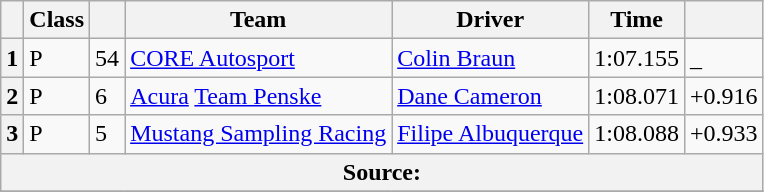<table class="wikitable">
<tr>
<th scope="col"></th>
<th scope="col">Class</th>
<th scope="col"></th>
<th scope="col">Team</th>
<th scope="col">Driver</th>
<th scope="col">Time</th>
<th scope="col"></th>
</tr>
<tr>
<th scope="row">1</th>
<td>P</td>
<td>54</td>
<td><a href='#'>CORE Autosport</a></td>
<td><a href='#'>Colin Braun</a></td>
<td>1:07.155</td>
<td>_</td>
</tr>
<tr>
<th scope="row">2</th>
<td>P</td>
<td>6</td>
<td><a href='#'>Acura</a> <a href='#'>Team Penske</a></td>
<td><a href='#'>Dane Cameron</a></td>
<td>1:08.071</td>
<td>+0.916</td>
</tr>
<tr>
<th scope="row">3</th>
<td>P</td>
<td>5</td>
<td><a href='#'>Mustang Sampling Racing</a></td>
<td><a href='#'>Filipe Albuquerque</a></td>
<td>1:08.088</td>
<td>+0.933</td>
</tr>
<tr>
<th colspan="7">Source:</th>
</tr>
<tr>
</tr>
</table>
